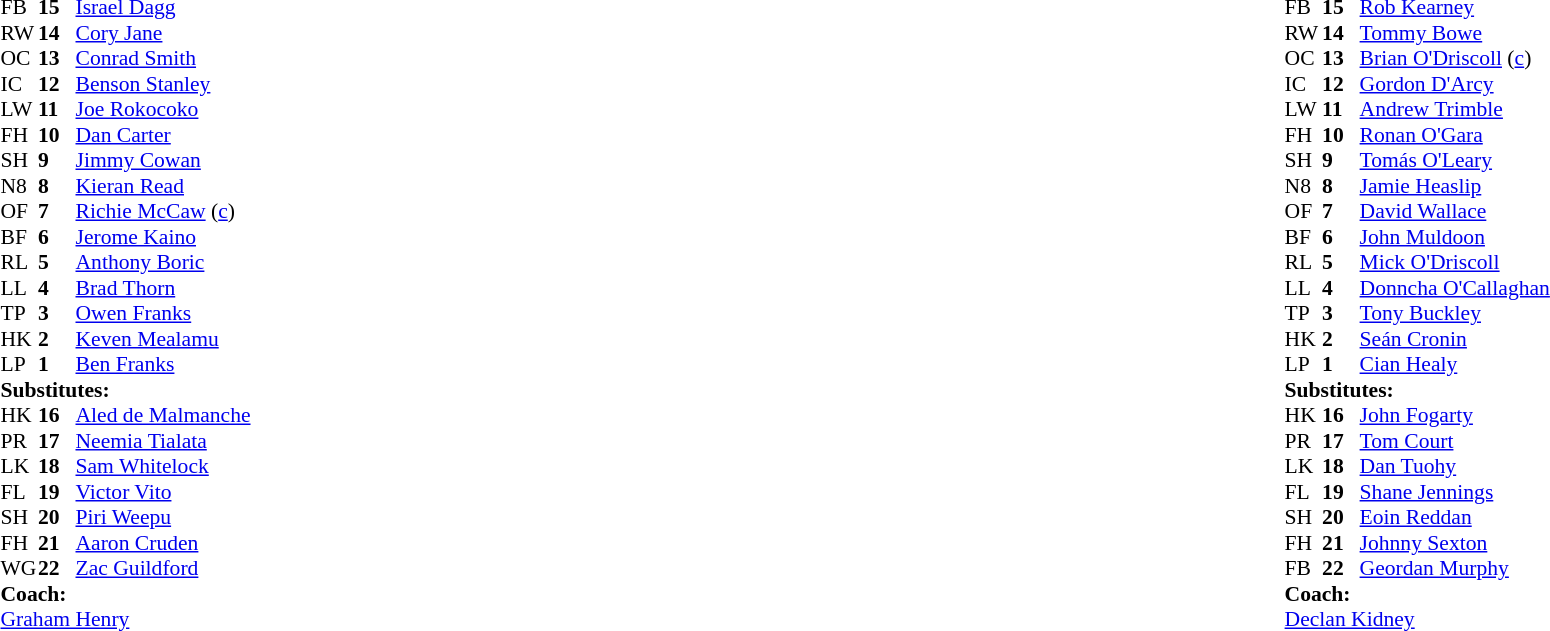<table style="width:100%;">
<tr>
<td style="vertical-align:top; width:50%;"><br><table style="font-size: 90%" cellspacing="0" cellpadding="0">
<tr>
<th width="25"></th>
<th width="25"></th>
</tr>
<tr>
<td>FB</td>
<td><strong>15</strong></td>
<td><a href='#'>Israel Dagg</a></td>
</tr>
<tr>
<td>RW</td>
<td><strong>14</strong></td>
<td><a href='#'>Cory Jane</a></td>
<td></td>
<td></td>
</tr>
<tr>
<td>OC</td>
<td><strong>13</strong></td>
<td><a href='#'>Conrad Smith</a></td>
</tr>
<tr>
<td>IC</td>
<td><strong>12</strong></td>
<td><a href='#'>Benson Stanley</a></td>
</tr>
<tr>
<td>LW</td>
<td><strong>11</strong></td>
<td><a href='#'>Joe Rokocoko</a></td>
</tr>
<tr>
<td>FH</td>
<td><strong>10</strong></td>
<td><a href='#'>Dan Carter</a></td>
<td></td>
<td></td>
</tr>
<tr>
<td>SH</td>
<td><strong>9</strong></td>
<td><a href='#'>Jimmy Cowan</a></td>
<td></td>
<td></td>
</tr>
<tr>
<td>N8</td>
<td><strong>8</strong></td>
<td><a href='#'>Kieran Read</a></td>
</tr>
<tr>
<td>OF</td>
<td><strong>7</strong></td>
<td><a href='#'>Richie McCaw</a> (<a href='#'>c</a>)</td>
</tr>
<tr>
<td>BF</td>
<td><strong>6</strong></td>
<td><a href='#'>Jerome Kaino</a></td>
<td></td>
<td></td>
</tr>
<tr>
<td>RL</td>
<td><strong>5</strong></td>
<td><a href='#'>Anthony Boric</a></td>
</tr>
<tr>
<td>LL</td>
<td><strong>4</strong></td>
<td><a href='#'>Brad Thorn</a></td>
<td></td>
<td></td>
</tr>
<tr>
<td>TP</td>
<td><strong>3</strong></td>
<td><a href='#'>Owen Franks</a></td>
<td></td>
<td></td>
</tr>
<tr>
<td>HK</td>
<td><strong>2</strong></td>
<td><a href='#'>Keven Mealamu</a></td>
<td></td>
<td></td>
</tr>
<tr>
<td>LP</td>
<td><strong>1</strong></td>
<td><a href='#'>Ben Franks</a></td>
<td></td>
<td></td>
<td></td>
</tr>
<tr>
<td colspan=3><strong>Substitutes:</strong></td>
</tr>
<tr>
<td>HK</td>
<td><strong>16</strong></td>
<td><a href='#'>Aled de Malmanche</a></td>
<td></td>
<td></td>
</tr>
<tr>
<td>PR</td>
<td><strong>17</strong></td>
<td><a href='#'>Neemia Tialata</a></td>
<td></td>
<td></td>
</tr>
<tr>
<td>LK</td>
<td><strong>18</strong></td>
<td><a href='#'>Sam Whitelock</a></td>
<td></td>
<td></td>
</tr>
<tr>
<td>FL</td>
<td><strong>19</strong></td>
<td><a href='#'>Victor Vito</a></td>
<td></td>
<td></td>
</tr>
<tr>
<td>SH</td>
<td><strong>20</strong></td>
<td><a href='#'>Piri Weepu</a></td>
<td></td>
<td></td>
</tr>
<tr>
<td>FH</td>
<td><strong>21</strong></td>
<td><a href='#'>Aaron Cruden</a></td>
<td></td>
<td></td>
</tr>
<tr>
<td>WG</td>
<td><strong>22</strong></td>
<td><a href='#'>Zac Guildford</a></td>
<td></td>
<td></td>
</tr>
<tr>
<td colspan="3"><strong>Coach:</strong></td>
</tr>
<tr>
<td colspan="4"><a href='#'>Graham Henry</a></td>
</tr>
</table>
</td>
<td style="vertical-align:top; width:50%;"><br><table cellspacing="0" cellpadding="0" style="font-size:90%; margin:auto;">
<tr>
<th width="25"></th>
<th width="25"></th>
</tr>
<tr>
<td>FB</td>
<td><strong>15</strong></td>
<td><a href='#'>Rob Kearney</a></td>
<td></td>
<td></td>
</tr>
<tr>
<td>RW</td>
<td><strong>14</strong></td>
<td><a href='#'>Tommy Bowe</a></td>
</tr>
<tr>
<td>OC</td>
<td><strong>13</strong></td>
<td><a href='#'>Brian O'Driscoll</a> (<a href='#'>c</a>)</td>
</tr>
<tr>
<td>IC</td>
<td><strong>12</strong></td>
<td><a href='#'>Gordon D'Arcy</a></td>
</tr>
<tr>
<td>LW</td>
<td><strong>11</strong></td>
<td><a href='#'>Andrew Trimble</a></td>
</tr>
<tr>
<td>FH</td>
<td><strong>10</strong></td>
<td><a href='#'>Ronan O'Gara</a></td>
<td></td>
<td></td>
<td></td>
</tr>
<tr>
<td>SH</td>
<td><strong>9</strong></td>
<td><a href='#'>Tomás O'Leary</a></td>
<td></td>
<td></td>
</tr>
<tr>
<td>N8</td>
<td><strong>8</strong></td>
<td><a href='#'>Jamie Heaslip</a></td>
<td></td>
</tr>
<tr>
<td>OF</td>
<td><strong>7</strong></td>
<td><a href='#'>David Wallace</a></td>
</tr>
<tr>
<td>BF</td>
<td><strong>6</strong></td>
<td><a href='#'>John Muldoon</a></td>
<td></td>
<td></td>
</tr>
<tr>
<td>RL</td>
<td><strong>5</strong></td>
<td><a href='#'>Mick O'Driscoll</a></td>
<td></td>
<td></td>
</tr>
<tr>
<td>LL</td>
<td><strong>4</strong></td>
<td><a href='#'>Donncha O'Callaghan</a></td>
</tr>
<tr>
<td>TP</td>
<td><strong>3</strong></td>
<td><a href='#'>Tony Buckley</a></td>
</tr>
<tr>
<td>HK</td>
<td><strong>2</strong></td>
<td><a href='#'>Seán Cronin</a></td>
<td></td>
<td></td>
</tr>
<tr>
<td>LP</td>
<td><strong>1</strong></td>
<td><a href='#'>Cian Healy</a></td>
<td></td>
<td></td>
</tr>
<tr>
<td colspan=3><strong>Substitutes:</strong></td>
</tr>
<tr>
<td>HK</td>
<td><strong>16</strong></td>
<td><a href='#'>John Fogarty</a></td>
<td></td>
<td></td>
</tr>
<tr>
<td>PR</td>
<td><strong>17</strong></td>
<td><a href='#'>Tom Court</a></td>
<td></td>
<td></td>
</tr>
<tr>
<td>LK</td>
<td><strong>18</strong></td>
<td><a href='#'>Dan Tuohy</a></td>
<td></td>
<td></td>
</tr>
<tr>
<td>FL</td>
<td><strong>19</strong></td>
<td><a href='#'>Shane Jennings</a></td>
<td></td>
<td></td>
</tr>
<tr>
<td>SH</td>
<td><strong>20</strong></td>
<td><a href='#'>Eoin Reddan</a></td>
<td></td>
<td></td>
</tr>
<tr>
<td>FH</td>
<td><strong>21</strong></td>
<td><a href='#'>Johnny Sexton</a></td>
<td></td>
<td></td>
</tr>
<tr>
<td>FB</td>
<td><strong>22</strong></td>
<td><a href='#'>Geordan Murphy</a></td>
<td></td>
<td></td>
</tr>
<tr>
<td colspan="3"><strong>Coach:</strong></td>
</tr>
<tr>
<td colspan="4"><a href='#'>Declan Kidney</a></td>
</tr>
</table>
</td>
</tr>
</table>
